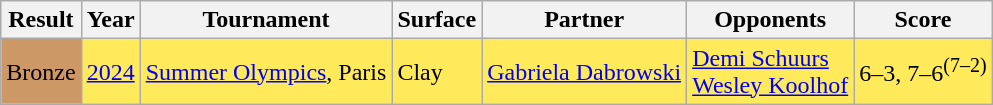<table class="wikitable">
<tr>
<th>Result</th>
<th>Year</th>
<th>Tournament</th>
<th>Surface</th>
<th>Partner</th>
<th>Opponents</th>
<th class=unsortable>Score</th>
</tr>
<tr bgcolor=ffea5c>
<td bgcolor=cc9966>Bronze</td>
<td><a href='#'>2024</a></td>
<td><a href='#'>Summer Olympics</a>, Paris</td>
<td>Clay</td>
<td> <a href='#'>Gabriela Dabrowski</a></td>
<td> <a href='#'>Demi Schuurs</a> <br> <a href='#'>Wesley Koolhof</a></td>
<td>6–3, 7–6<sup>(7–2)</sup></td>
</tr>
</table>
